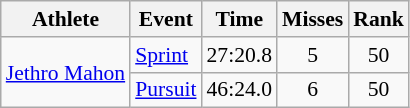<table class="wikitable" style="font-size:90%">
<tr>
<th>Athlete</th>
<th>Event</th>
<th>Time</th>
<th>Misses</th>
<th>Rank</th>
</tr>
<tr align=center>
<td align=left rowspan=2><a href='#'>Jethro Mahon</a></td>
<td align=left><a href='#'>Sprint</a></td>
<td>27:20.8</td>
<td>5</td>
<td>50</td>
</tr>
<tr align=center>
<td align=left><a href='#'>Pursuit</a></td>
<td>46:24.0</td>
<td>6</td>
<td>50</td>
</tr>
</table>
